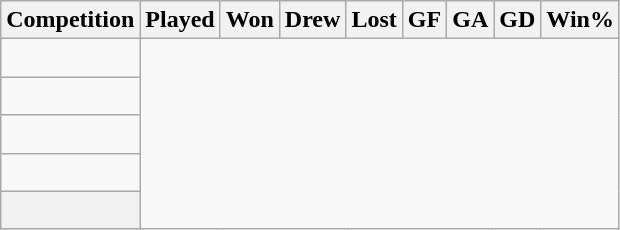<table class="wikitable sortable" style="text-align: center;">
<tr>
<th>Competition</th>
<th>Played</th>
<th>Won</th>
<th>Drew</th>
<th>Lost</th>
<th>GF</th>
<th>GA</th>
<th>GD</th>
<th>Win%</th>
</tr>
<tr>
<td align=left><br></td>
</tr>
<tr>
<td align=left><br></td>
</tr>
<tr>
<td align=left><br></td>
</tr>
<tr>
<td align=left><br></td>
</tr>
<tr class="sortbottom">
<th><br></th>
</tr>
</table>
